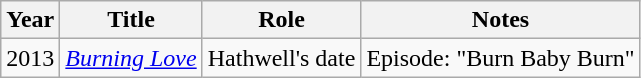<table class="wikitable">
<tr>
<th>Year</th>
<th>Title</th>
<th>Role</th>
<th class="unsortable">Notes</th>
</tr>
<tr>
<td>2013</td>
<td><em><a href='#'>Burning Love</a></em></td>
<td>Hathwell's date</td>
<td>Episode: "Burn Baby Burn"</td>
</tr>
</table>
